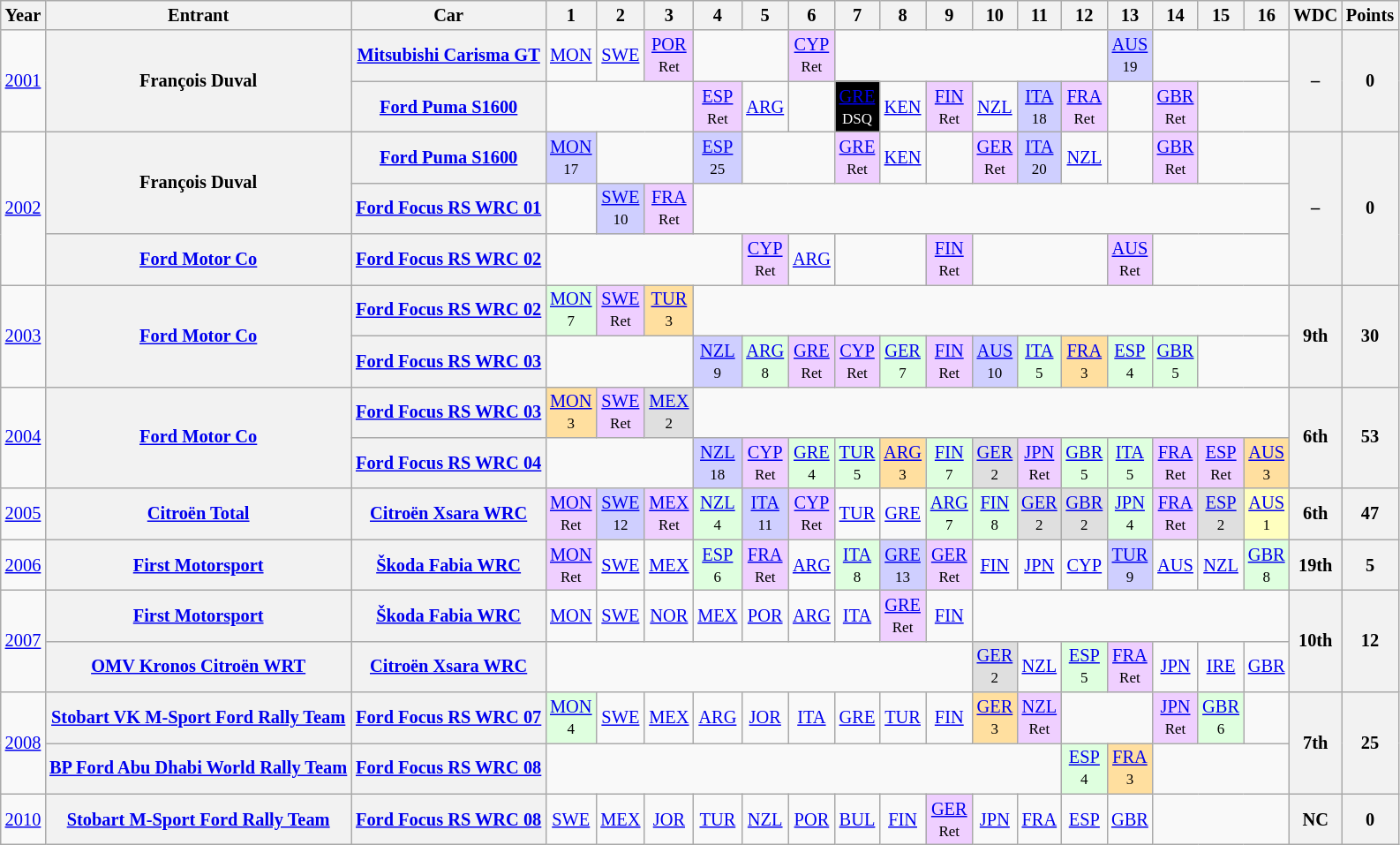<table class="wikitable" style="text-align:center; font-size:85%;">
<tr>
<th>Year</th>
<th>Entrant</th>
<th>Car</th>
<th>1</th>
<th>2</th>
<th>3</th>
<th>4</th>
<th>5</th>
<th>6</th>
<th>7</th>
<th>8</th>
<th>9</th>
<th>10</th>
<th>11</th>
<th>12</th>
<th>13</th>
<th>14</th>
<th>15</th>
<th>16</th>
<th>WDC</th>
<th>Points</th>
</tr>
<tr>
<td rowspan=2><a href='#'>2001</a></td>
<th rowspan=2 nowrap>François Duval</th>
<th nowrap><a href='#'>Mitsubishi Carisma GT</a></th>
<td><a href='#'>MON</a></td>
<td><a href='#'>SWE</a></td>
<td style="background:#efcfff;"><a href='#'>POR</a><br><small>Ret</small></td>
<td colspan=2></td>
<td style="background:#efcfff;"><a href='#'>CYP</a><br><small>Ret</small></td>
<td colspan=6></td>
<td style="background:#cfcfff;"><a href='#'>AUS</a><br><small>19</small></td>
<td colspan=3></td>
<th rowspan=2>–</th>
<th rowspan=2>0</th>
</tr>
<tr>
<th nowrap><a href='#'>Ford Puma S1600</a></th>
<td colspan=3></td>
<td style="background:#efcfff;"><a href='#'>ESP</a><br><small>Ret</small></td>
<td><a href='#'>ARG</a></td>
<td></td>
<td style="background:#000; color:#fff;"><a href='#'>GRE</a><br><small>DSQ</small></td>
<td><a href='#'>KEN</a></td>
<td style="background:#efcfff;"><a href='#'>FIN</a><br><small>Ret</small></td>
<td><a href='#'>NZL</a></td>
<td style="background:#cfcfff;"><a href='#'>ITA</a><br><small>18</small></td>
<td style="background:#efcfff;"><a href='#'>FRA</a><br><small>Ret</small></td>
<td></td>
<td style="background:#efcfff;"><a href='#'>GBR</a><br><small>Ret</small></td>
<td colspan=2></td>
</tr>
<tr>
<td rowspan=3><a href='#'>2002</a></td>
<th rowspan=2 nowrap>François Duval</th>
<th nowrap><a href='#'>Ford Puma S1600</a></th>
<td style="background:#cfcfff;"><a href='#'>MON</a><br><small>17</small></td>
<td colspan=2></td>
<td style="background:#cfcfff;"><a href='#'>ESP</a><br><small>25</small></td>
<td colspan=2></td>
<td style="background:#efcfff;"><a href='#'>GRE</a><br><small>Ret</small></td>
<td><a href='#'>KEN</a></td>
<td></td>
<td style="background:#efcfff;"><a href='#'>GER</a><br><small>Ret</small></td>
<td style="background:#cfcfff;"><a href='#'>ITA</a><br><small>20</small></td>
<td><a href='#'>NZL</a></td>
<td></td>
<td style="background:#efcfff;"><a href='#'>GBR</a><br><small>Ret</small></td>
<td colspan=2></td>
<th rowspan=3>–</th>
<th rowspan=3>0</th>
</tr>
<tr>
<th nowrap><a href='#'>Ford Focus RS WRC 01</a></th>
<td></td>
<td style="background:#cfcfff;"><a href='#'>SWE</a><br><small>10</small></td>
<td style="background:#efcfff;"><a href='#'>FRA</a><br><small>Ret</small></td>
<td colspan=13></td>
</tr>
<tr>
<th nowrap><a href='#'>Ford Motor Co</a></th>
<th nowrap><a href='#'>Ford Focus RS WRC 02</a></th>
<td colspan=4></td>
<td style="background:#efcfff;"><a href='#'>CYP</a><br><small>Ret</small></td>
<td><a href='#'>ARG</a></td>
<td colspan=2></td>
<td style="background:#efcfff;"><a href='#'>FIN</a><br><small>Ret</small></td>
<td colspan=3></td>
<td style="background:#efcfff;"><a href='#'>AUS</a><br><small>Ret</small></td>
<td colspan=3></td>
</tr>
<tr>
<td rowspan=2><a href='#'>2003</a></td>
<th rowspan=2 nowrap><a href='#'>Ford Motor Co</a></th>
<th nowrap><a href='#'>Ford Focus RS WRC 02</a></th>
<td style="background:#dfffdf;"><a href='#'>MON</a><br><small>7</small></td>
<td style="background:#efcfff;"><a href='#'>SWE</a><br><small>Ret</small></td>
<td style="background:#ffdf9f;"><a href='#'>TUR</a><br><small>3</small></td>
<td colspan=13></td>
<th rowspan=2>9th</th>
<th rowspan=2>30</th>
</tr>
<tr>
<th nowrap><a href='#'>Ford Focus RS WRC 03</a></th>
<td colspan=3></td>
<td style="background:#cfcfff;"><a href='#'>NZL</a><br><small>9</small></td>
<td style="background:#dfffdf;"><a href='#'>ARG</a><br><small>8</small></td>
<td style="background:#efcfff;"><a href='#'>GRE</a><br><small>Ret</small></td>
<td style="background:#efcfff;"><a href='#'>CYP</a><br><small>Ret</small></td>
<td style="background:#dfffdf;"><a href='#'>GER</a><br><small>7</small></td>
<td style="background:#efcfff;"><a href='#'>FIN</a><br><small>Ret</small></td>
<td style="background:#cfcfff;"><a href='#'>AUS</a><br><small>10</small></td>
<td style="background:#dfffdf;"><a href='#'>ITA</a><br><small>5</small></td>
<td style="background:#ffdf9f;"><a href='#'>FRA</a><br><small>3</small></td>
<td style="background:#dfffdf;"><a href='#'>ESP</a><br><small>4</small></td>
<td style="background:#dfffdf;"><a href='#'>GBR</a><br><small>5</small></td>
<td colspan=2></td>
</tr>
<tr>
<td rowspan=2><a href='#'>2004</a></td>
<th rowspan=2 nowrap><a href='#'>Ford Motor Co</a></th>
<th nowrap><a href='#'>Ford Focus RS WRC 03</a></th>
<td style="background:#ffdf9f;"><a href='#'>MON</a><br><small>3</small></td>
<td style="background:#efcfff;"><a href='#'>SWE</a><br><small>Ret</small></td>
<td style="background:#dfdfdf;"><a href='#'>MEX</a><br><small>2</small></td>
<td colspan=13></td>
<th rowspan=2>6th</th>
<th rowspan=2>53</th>
</tr>
<tr>
<th nowrap><a href='#'>Ford Focus RS WRC 04</a></th>
<td colspan=3></td>
<td style="background:#cfcfff;"><a href='#'>NZL</a><br><small>18</small></td>
<td style="background:#efcfff;"><a href='#'>CYP</a><br><small>Ret</small></td>
<td style="background:#dfffdf;"><a href='#'>GRE</a><br><small>4</small></td>
<td style="background:#dfffdf;"><a href='#'>TUR</a><br><small>5</small></td>
<td style="background:#ffdf9f;"><a href='#'>ARG</a><br><small>3</small></td>
<td style="background:#dfffdf;"><a href='#'>FIN</a><br><small>7</small></td>
<td style="background:#dfdfdf;"><a href='#'>GER</a><br><small>2</small></td>
<td style="background:#efcfff;"><a href='#'>JPN</a><br><small>Ret</small></td>
<td style="background:#dfffdf;"><a href='#'>GBR</a><br><small>5</small></td>
<td style="background:#dfffdf;"><a href='#'>ITA</a><br><small>5</small></td>
<td style="background:#efcfff;"><a href='#'>FRA</a><br><small>Ret</small></td>
<td style="background:#efcfff;"><a href='#'>ESP</a><br><small>Ret</small></td>
<td style="background:#ffdf9f;"><a href='#'>AUS</a><br><small>3</small></td>
</tr>
<tr>
<td><a href='#'>2005</a></td>
<th nowrap><a href='#'>Citroën Total</a></th>
<th nowrap><a href='#'>Citroën Xsara WRC</a></th>
<td style="background:#efcfff;"><a href='#'>MON</a><br><small>Ret</small></td>
<td style="background:#cfcfff;"><a href='#'>SWE</a><br><small>12</small></td>
<td style="background:#efcfff;"><a href='#'>MEX</a><br><small>Ret</small></td>
<td style="background:#dfffdf;"><a href='#'>NZL</a><br><small>4</small></td>
<td style="background:#cfcfff;"><a href='#'>ITA</a><br><small>11</small></td>
<td style="background:#efcfff;"><a href='#'>CYP</a><br><small>Ret</small></td>
<td><a href='#'>TUR</a></td>
<td><a href='#'>GRE</a></td>
<td style="background:#dfffdf;"><a href='#'>ARG</a><br><small>7</small></td>
<td style="background:#dfffdf;"><a href='#'>FIN</a><br><small>8</small></td>
<td style="background:#dfdfdf;"><a href='#'>GER</a><br><small>2</small></td>
<td style="background:#dfdfdf;"><a href='#'>GBR</a><br><small>2</small></td>
<td style="background:#dfffdf;"><a href='#'>JPN</a><br><small>4</small></td>
<td style="background:#efcfff;"><a href='#'>FRA</a><br><small>Ret</small></td>
<td style="background:#dfdfdf;"><a href='#'>ESP</a><br><small>2</small></td>
<td style="background:#ffffbf;"><a href='#'>AUS</a><br><small>1</small></td>
<th>6th</th>
<th>47</th>
</tr>
<tr>
<td><a href='#'>2006</a></td>
<th nowrap><a href='#'>First Motorsport</a></th>
<th nowrap><a href='#'>Škoda Fabia WRC</a></th>
<td style="background:#efcfff;"><a href='#'>MON</a><br><small>Ret</small></td>
<td><a href='#'>SWE</a></td>
<td><a href='#'>MEX</a></td>
<td style="background:#dfffdf;"><a href='#'>ESP</a><br><small>6</small></td>
<td style="background:#efcfff;"><a href='#'>FRA</a><br><small>Ret</small></td>
<td><a href='#'>ARG</a></td>
<td style="background:#dfffdf;"><a href='#'>ITA</a><br><small>8</small></td>
<td style="background:#cfcfff;"><a href='#'>GRE</a><br><small>13</small></td>
<td style="background:#efcfff;"><a href='#'>GER</a><br><small>Ret</small></td>
<td><a href='#'>FIN</a></td>
<td><a href='#'>JPN</a></td>
<td><a href='#'>CYP</a></td>
<td style="background:#cfcfff;"><a href='#'>TUR</a><br><small>9</small></td>
<td><a href='#'>AUS</a></td>
<td><a href='#'>NZL</a></td>
<td style="background:#dfffdf;"><a href='#'>GBR</a><br><small>8</small></td>
<th>19th</th>
<th>5</th>
</tr>
<tr>
<td rowspan=2><a href='#'>2007</a></td>
<th nowrap><a href='#'>First Motorsport</a></th>
<th nowrap><a href='#'>Škoda Fabia WRC</a></th>
<td><a href='#'>MON</a></td>
<td><a href='#'>SWE</a></td>
<td><a href='#'>NOR</a></td>
<td><a href='#'>MEX</a></td>
<td><a href='#'>POR</a></td>
<td><a href='#'>ARG</a></td>
<td><a href='#'>ITA</a></td>
<td style="background:#efcfff;"><a href='#'>GRE</a><br><small>Ret</small></td>
<td><a href='#'>FIN</a></td>
<td colspan=7></td>
<th rowspan=2>10th</th>
<th rowspan=2>12</th>
</tr>
<tr>
<th nowrap><a href='#'>OMV Kronos Citroën WRT</a></th>
<th nowrap><a href='#'>Citroën Xsara WRC</a></th>
<td colspan=9></td>
<td style="background:#dfdfdf;"><a href='#'>GER</a><br><small>2</small></td>
<td><a href='#'>NZL</a></td>
<td style="background:#dfffdf;"><a href='#'>ESP</a><br><small>5</small></td>
<td style="background:#efcfff;"><a href='#'>FRA</a><br><small>Ret</small></td>
<td><a href='#'>JPN</a></td>
<td><a href='#'>IRE</a></td>
<td><a href='#'>GBR</a></td>
</tr>
<tr>
<td rowspan=2><a href='#'>2008</a></td>
<th nowrap><a href='#'>Stobart VK M-Sport Ford Rally Team</a></th>
<th nowrap><a href='#'>Ford Focus RS WRC 07</a></th>
<td style="background:#dfffdf;"><a href='#'>MON</a><br><small>4</small></td>
<td><a href='#'>SWE</a></td>
<td><a href='#'>MEX</a></td>
<td><a href='#'>ARG</a></td>
<td><a href='#'>JOR</a></td>
<td><a href='#'>ITA</a></td>
<td><a href='#'>GRE</a></td>
<td><a href='#'>TUR</a></td>
<td><a href='#'>FIN</a></td>
<td style="background:#ffdf9f;"><a href='#'>GER</a><br><small>3</small></td>
<td style="background:#efcfff;"><a href='#'>NZL</a><br><small>Ret</small></td>
<td colspan=2></td>
<td style="background:#efcfff;"><a href='#'>JPN</a><br><small>Ret</small></td>
<td style="background:#dfffdf;"><a href='#'>GBR</a><br><small>6</small></td>
<td></td>
<th rowspan=2>7th</th>
<th rowspan=2>25</th>
</tr>
<tr>
<th nowrap><a href='#'>BP Ford Abu Dhabi World Rally Team</a></th>
<th nowrap><a href='#'>Ford Focus RS WRC 08</a></th>
<td colspan=11></td>
<td style="background:#dfffdf;"><a href='#'>ESP</a><br><small>4</small></td>
<td style="background:#ffdf9f;"><a href='#'>FRA</a><br><small>3</small></td>
<td colspan=3></td>
</tr>
<tr>
<td><a href='#'>2010</a></td>
<th nowrap><a href='#'>Stobart M-Sport Ford Rally Team</a></th>
<th nowrap><a href='#'>Ford Focus RS WRC 08</a></th>
<td><a href='#'>SWE</a></td>
<td><a href='#'>MEX</a></td>
<td><a href='#'>JOR</a></td>
<td><a href='#'>TUR</a></td>
<td><a href='#'>NZL</a></td>
<td><a href='#'>POR</a></td>
<td><a href='#'>BUL</a></td>
<td><a href='#'>FIN</a></td>
<td style="background:#efcfff;"><a href='#'>GER</a><br><small>Ret</small></td>
<td><a href='#'>JPN</a></td>
<td><a href='#'>FRA</a></td>
<td><a href='#'>ESP</a></td>
<td><a href='#'>GBR</a></td>
<td colspan=3></td>
<th>NC</th>
<th>0</th>
</tr>
</table>
